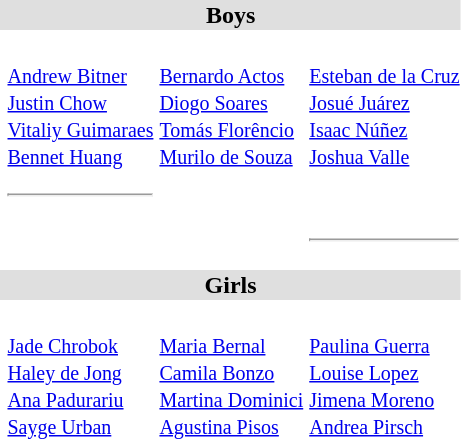<table>
<tr style="background:#dfdfdf;">
<td colspan="4" style="text-align:center;"><strong>Boys</strong></td>
</tr>
<tr>
<th scope=row style="text-align:left"></th>
<td><br><small><a href='#'>Andrew Bitner</a><br><a href='#'>Justin Chow</a><br><a href='#'>Vitaliy Guimaraes</a><br><a href='#'>Bennet Huang</a></small></td>
<td><br><small><a href='#'>Bernardo Actos</a><br><a href='#'>Diogo Soares</a><br><a href='#'>Tomás Florêncio</a><br><a href='#'>Murilo de Souza</a></small></td>
<td><br><small><a href='#'>Esteban de la Cruz</a><br><a href='#'>Josué Juárez</a><br><a href='#'>Isaac Núñez</a><br><a href='#'>Joshua Valle</a></small></td>
</tr>
<tr>
<th scope=row style="text-align:left"></th>
<td></td>
<td></td>
<td></td>
</tr>
<tr>
<th scope=row style="text-align:left"></th>
<td><hr></td>
<td></td>
<td></td>
</tr>
<tr>
<th scope=row style="text-align:left"></th>
<td></td>
<td></td>
<td></td>
</tr>
<tr>
<th scope=row style="text-align:left"></th>
<td></td>
<td></td>
<td></td>
</tr>
<tr>
<th scope=row style="text-align:left"></th>
<td></td>
<td></td>
<td><hr></td>
</tr>
<tr>
<th scope=row style="text-align:left"></th>
<td></td>
<td></td>
<td></td>
</tr>
<tr>
<th scope=row style="text-align:left"></th>
<td></td>
<td></td>
<td></td>
</tr>
<tr style="background:#dfdfdf;">
<td colspan="4" style="text-align:center;"><strong>Girls</strong></td>
</tr>
<tr>
<th scope=row style="text-align:left"></th>
<td><br><small><a href='#'>Jade Chrobok</a><br><a href='#'>Haley de Jong</a><br><a href='#'>Ana Padurariu</a><br><a href='#'>Sayge Urban</a></small></td>
<td><br><small><a href='#'>Maria Bernal</a><br><a href='#'>Camila Bonzo</a><br><a href='#'>Martina Dominici</a><br><a href='#'>Agustina Pisos</a></small></td>
<td><br><small><a href='#'>Paulina Guerra</a><br><a href='#'>Louise Lopez</a><br><a href='#'>Jimena Moreno</a><br><a href='#'>Andrea Pirsch</a></small></td>
</tr>
<tr>
<th scope=row style="text-align:left"></th>
<td></td>
<td></td>
<td></td>
</tr>
<tr>
<th scope=row style="text-align:left"></th>
<td></td>
<td></td>
<td></td>
</tr>
<tr>
<th scope=row style="text-align:left"></th>
<td></td>
<td></td>
<td></td>
</tr>
<tr>
<th scope=row style="text-align:left"></th>
<td></td>
<td></td>
<td></td>
</tr>
<tr>
<th scope=row style="text-align:left"></th>
<td></td>
<td></td>
<td></td>
</tr>
</table>
